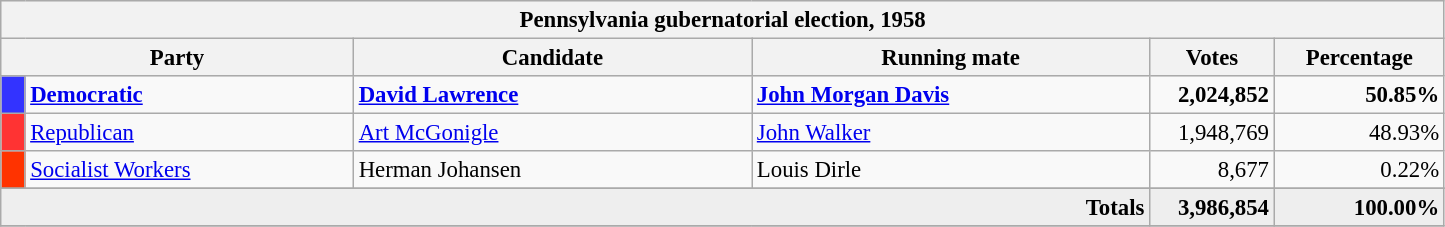<table class="wikitable" style="background: #f9f9f9; font-size: 95%;">
<tr style="background-color:#E9E9E9">
<th colspan="6">Pennsylvania gubernatorial election, 1958</th>
</tr>
<tr bgcolor="#EEEEEE" align="center">
<th colspan="2" style="width: 15em">Party</th>
<th style="width: 17em">Candidate</th>
<th style="width: 17em">Running mate</th>
<th style="width: 5em">Votes</th>
<th style="width: 7em">Percentage</th>
</tr>
<tr>
<th style="background-color:#3333FF; width:3px"></th>
<td style="width: 130px"><strong><a href='#'>Democratic</a></strong></td>
<td><strong><a href='#'>David Lawrence</a></strong></td>
<td><strong><a href='#'>John Morgan Davis</a></strong></td>
<td align="right"><strong>2,024,852</strong></td>
<td align="right"><strong>50.85%</strong></td>
</tr>
<tr>
<th style="background-color:#FF3333; width:3px"></th>
<td style="width:130px"><a href='#'>Republican</a></td>
<td><a href='#'>Art McGonigle</a></td>
<td><a href='#'>John Walker</a></td>
<td align="right">1,948,769</td>
<td align="right">48.93%</td>
</tr>
<tr>
<th style="background-color:#FF3300; width:3px"></th>
<td style="width:130px"><a href='#'>Socialist Workers</a></td>
<td>Herman Johansen</td>
<td>Louis Dirle</td>
<td align="right">8,677</td>
<td align="right">0.22%</td>
</tr>
<tr>
</tr>
<tr bgcolor="#EEEEEE">
<td colspan="4" align="right"><strong>Totals</strong></td>
<td align="right"><strong>3,986,854</strong></td>
<td align="right"><strong>100.00%</strong></td>
</tr>
<tr bgcolor="#EEEEEE">
</tr>
</table>
